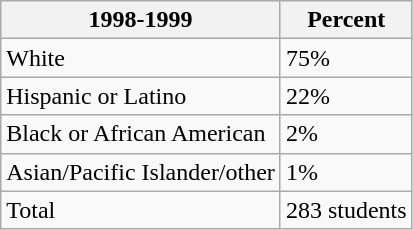<table class="wikitable">
<tr>
<th>1998-1999</th>
<th>Percent</th>
</tr>
<tr>
<td>White</td>
<td>75%</td>
</tr>
<tr>
<td>Hispanic or Latino</td>
<td>22%</td>
</tr>
<tr>
<td>Black or African American</td>
<td>2%</td>
</tr>
<tr>
<td>Asian/Pacific Islander/other</td>
<td>1%</td>
</tr>
<tr>
<td>Total</td>
<td>283 students</td>
</tr>
</table>
